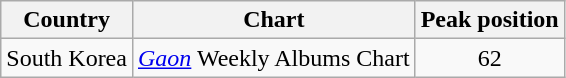<table class="wikitable">
<tr>
<th>Country</th>
<th>Chart</th>
<th>Peak position</th>
</tr>
<tr>
<td style="text-align:center;">South Korea</td>
<td><em><a href='#'>Gaon</a></em> Weekly Albums Chart</td>
<td style="text-align:center;">62</td>
</tr>
</table>
